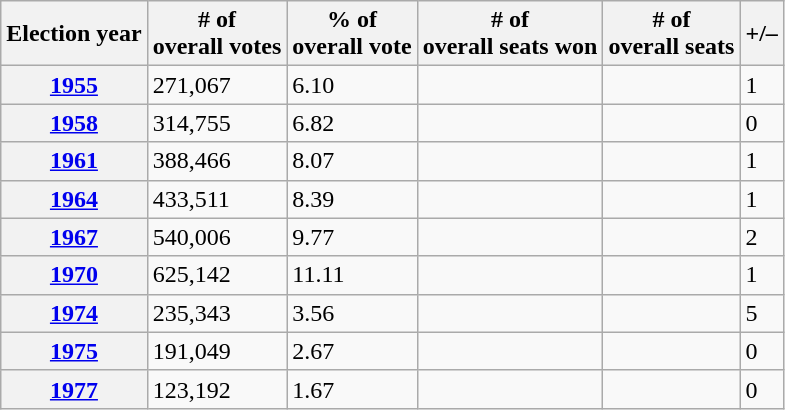<table class=wikitable>
<tr>
<th>Election year</th>
<th># of<br>overall votes</th>
<th>% of<br>overall vote</th>
<th># of<br>overall seats won</th>
<th># of<br>overall seats</th>
<th>+/–</th>
</tr>
<tr>
<th><a href='#'>1955</a></th>
<td>271,067</td>
<td>6.10</td>
<td></td>
<td></td>
<td> 1</td>
</tr>
<tr>
<th><a href='#'>1958</a></th>
<td>314,755</td>
<td>6.82</td>
<td></td>
<td></td>
<td> 0</td>
</tr>
<tr>
<th><a href='#'>1961</a></th>
<td>388,466</td>
<td>8.07</td>
<td></td>
<td></td>
<td> 1</td>
</tr>
<tr>
<th><a href='#'>1964</a></th>
<td>433,511</td>
<td>8.39</td>
<td></td>
<td></td>
<td> 1</td>
</tr>
<tr>
<th><a href='#'>1967</a></th>
<td>540,006</td>
<td>9.77</td>
<td></td>
<td></td>
<td> 2</td>
</tr>
<tr>
<th><a href='#'>1970</a></th>
<td>625,142</td>
<td>11.11</td>
<td></td>
<td></td>
<td> 1</td>
</tr>
<tr>
<th><a href='#'>1974</a></th>
<td>235,343</td>
<td>3.56</td>
<td></td>
<td></td>
<td> 5</td>
</tr>
<tr>
<th><a href='#'>1975</a></th>
<td>191,049</td>
<td>2.67</td>
<td></td>
<td></td>
<td> 0</td>
</tr>
<tr>
<th><a href='#'>1977</a></th>
<td>123,192</td>
<td>1.67</td>
<td></td>
<td></td>
<td> 0</td>
</tr>
</table>
